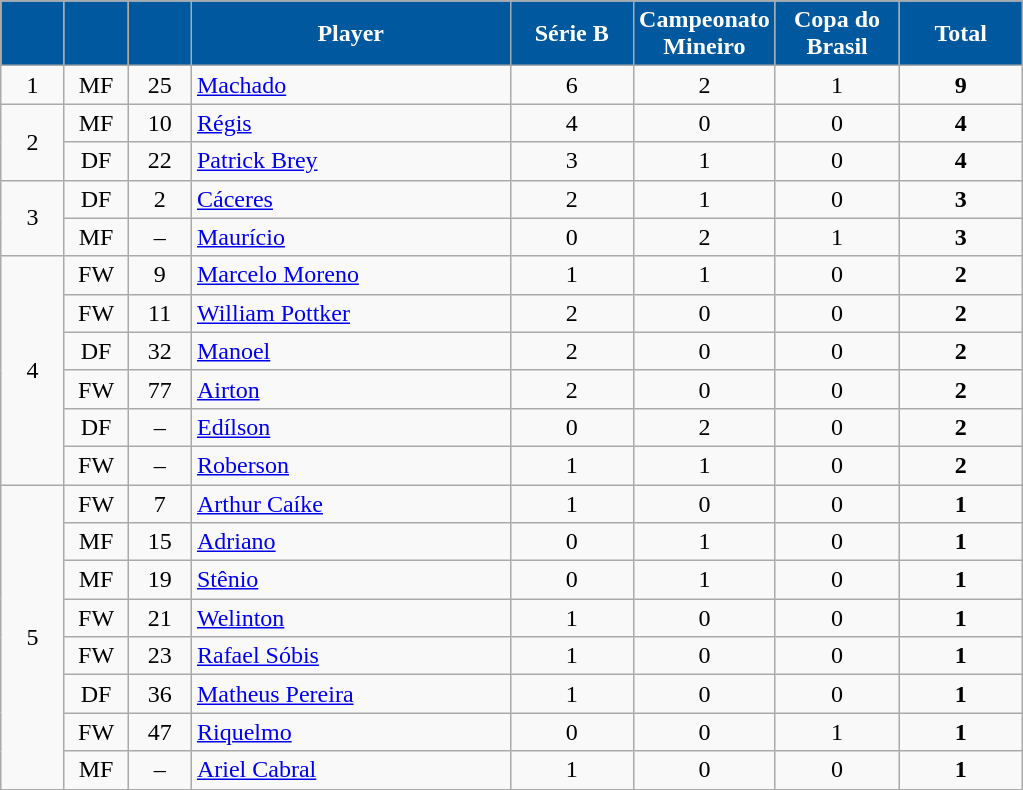<table class="wikitable sortable" style="text-align:center">
<tr>
<th style="background:#00599F; color:white; width:35px;"></th>
<th style="background:#00599F; color:white; width:35px;"></th>
<th style="background:#00599F; color:white; width:35px;"></th>
<th style="background:#00599F; color:white; width:205px;">Player</th>
<th style="background:#00599F; color:white; width:75px;">Série B</th>
<th style="background:#00599F; color:white; width:75px;">Campeonato Mineiro</th>
<th style="background:#00599F; color:white; width:75px;">Copa do Brasil</th>
<th style="background:#00599F; color:white; width:75px;">Total</th>
</tr>
<tr>
<td>1</td>
<td>MF</td>
<td>25</td>
<td align="left"> <a href='#'>Machado</a></td>
<td>6</td>
<td>2</td>
<td>1</td>
<td><strong>9</strong></td>
</tr>
<tr>
<td rowspan="2">2</td>
<td>MF</td>
<td>10</td>
<td align="left"> <a href='#'>Régis</a></td>
<td>4</td>
<td>0</td>
<td>0</td>
<td><strong>4</strong></td>
</tr>
<tr>
<td>DF</td>
<td>22</td>
<td align="left"> <a href='#'>Patrick Brey</a></td>
<td>3</td>
<td>1</td>
<td>0</td>
<td><strong>4</strong></td>
</tr>
<tr>
<td rowspan="2">3</td>
<td>DF</td>
<td>2</td>
<td align="left"> <a href='#'>Cáceres</a></td>
<td>2</td>
<td>1</td>
<td>0</td>
<td><strong>3</strong></td>
</tr>
<tr>
<td>MF</td>
<td>–</td>
<td align="left"> <a href='#'>Maurício</a></td>
<td>0</td>
<td>2</td>
<td>1</td>
<td><strong>3</strong></td>
</tr>
<tr>
<td rowspan="6">4</td>
<td>FW</td>
<td>9</td>
<td align="left"> <a href='#'>Marcelo Moreno</a></td>
<td>1</td>
<td>1</td>
<td>0</td>
<td><strong>2</strong></td>
</tr>
<tr>
<td>FW</td>
<td>11</td>
<td align="left"> <a href='#'>William Pottker</a></td>
<td>2</td>
<td>0</td>
<td>0</td>
<td><strong>2</strong></td>
</tr>
<tr>
<td>DF</td>
<td>32</td>
<td align="left"> <a href='#'>Manoel</a></td>
<td>2</td>
<td>0</td>
<td>0</td>
<td><strong>2</strong></td>
</tr>
<tr>
<td>FW</td>
<td>77</td>
<td align="left"> <a href='#'>Airton</a></td>
<td>2</td>
<td>0</td>
<td>0</td>
<td><strong>2</strong></td>
</tr>
<tr>
<td>DF</td>
<td>–</td>
<td align="left"> <a href='#'>Edílson</a></td>
<td>0</td>
<td>2</td>
<td>0</td>
<td><strong>2</strong></td>
</tr>
<tr>
<td>FW</td>
<td>–</td>
<td align="left"> <a href='#'>Roberson</a></td>
<td>1</td>
<td>1</td>
<td>0</td>
<td><strong>2</strong></td>
</tr>
<tr>
<td rowspan="8">5</td>
<td>FW</td>
<td>7</td>
<td align="left"> <a href='#'>Arthur Caíke</a></td>
<td>1</td>
<td>0</td>
<td>0</td>
<td><strong>1</strong></td>
</tr>
<tr>
<td>MF</td>
<td>15</td>
<td align="left"> <a href='#'>Adriano</a></td>
<td>0</td>
<td>1</td>
<td>0</td>
<td><strong>1</strong></td>
</tr>
<tr>
<td>MF</td>
<td>19</td>
<td align="left"> <a href='#'>Stênio</a></td>
<td>0</td>
<td>1</td>
<td>0</td>
<td><strong>1</strong></td>
</tr>
<tr>
<td>FW</td>
<td>21</td>
<td align="left"> <a href='#'>Welinton</a></td>
<td>1</td>
<td>0</td>
<td>0</td>
<td><strong>1</strong></td>
</tr>
<tr>
<td>FW</td>
<td>23</td>
<td align="left"> <a href='#'>Rafael Sóbis</a></td>
<td>1</td>
<td>0</td>
<td>0</td>
<td><strong>1</strong></td>
</tr>
<tr>
<td>DF</td>
<td>36</td>
<td align="left"> <a href='#'>Matheus Pereira</a></td>
<td>1</td>
<td>0</td>
<td>0</td>
<td><strong>1</strong></td>
</tr>
<tr>
<td>FW</td>
<td>47</td>
<td align="left"> <a href='#'>Riquelmo</a></td>
<td>0</td>
<td>0</td>
<td>1</td>
<td><strong>1</strong></td>
</tr>
<tr>
<td>MF</td>
<td>–</td>
<td align="left"> <a href='#'>Ariel Cabral</a></td>
<td>1</td>
<td>0</td>
<td>0</td>
<td><strong>1</strong></td>
</tr>
<tr>
</tr>
</table>
